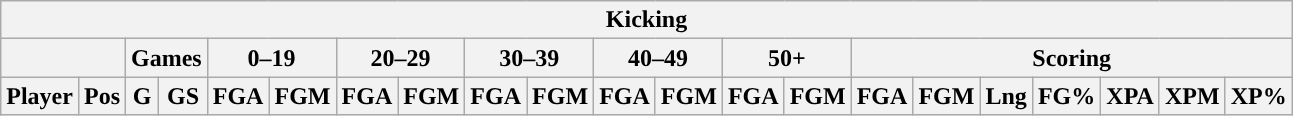<table class="wikitable" style="text-align:center">
<tr>
<th colspan="21">Kicking</th>
</tr>
<tr>
<th colspan="2"></th>
<th colspan="2">Games</th>
<th colspan="2">0–19</th>
<th colspan="2">20–29</th>
<th colspan="2">30–39</th>
<th colspan="2">40–49</th>
<th colspan="2">50+</th>
<th colspan="7">Scoring</th>
</tr>
<tr>
<th>Player</th>
<th>Pos</th>
<th>G</th>
<th>GS</th>
<th>FGA</th>
<th>FGM</th>
<th>FGA</th>
<th>FGM</th>
<th>FGA</th>
<th>FGM</th>
<th>FGA</th>
<th>FGM</th>
<th>FGA</th>
<th>FGM</th>
<th>FGA</th>
<th>FGM</th>
<th>Lng</th>
<th>FG%</th>
<th>XPA</th>
<th>XPM</th>
<th>XP%</th>
</tr>
</table>
